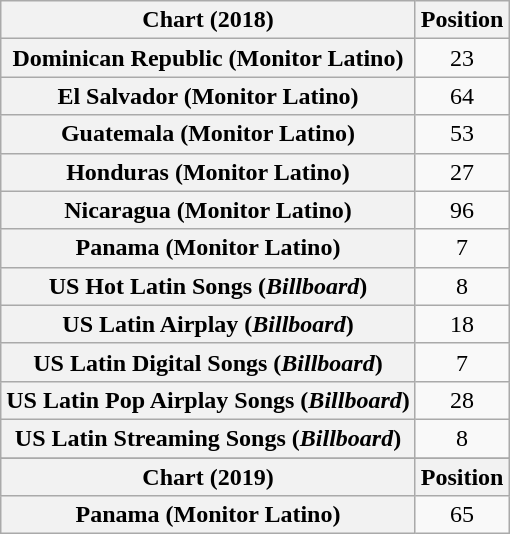<table class="wikitable sortable plainrowheaders" style="text-align:center">
<tr>
<th scope="col">Chart (2018)</th>
<th scope="col">Position</th>
</tr>
<tr>
<th scope="row">Dominican Republic (Monitor Latino)</th>
<td>23</td>
</tr>
<tr>
<th scope="row">El Salvador (Monitor Latino)</th>
<td>64</td>
</tr>
<tr>
<th scope="row">Guatemala (Monitor Latino)</th>
<td>53</td>
</tr>
<tr>
<th scope="row">Honduras (Monitor Latino)</th>
<td>27</td>
</tr>
<tr>
<th scope="row">Nicaragua (Monitor Latino)</th>
<td>96</td>
</tr>
<tr>
<th scope="row">Panama (Monitor Latino)</th>
<td>7</td>
</tr>
<tr>
<th scope="row">US Hot Latin Songs (<em>Billboard</em>)</th>
<td>8</td>
</tr>
<tr>
<th scope="row">US Latin Airplay (<em>Billboard</em>)</th>
<td>18</td>
</tr>
<tr>
<th scope="row">US Latin Digital Songs (<em>Billboard</em>)</th>
<td>7</td>
</tr>
<tr>
<th scope="row">US Latin Pop Airplay Songs (<em>Billboard</em>)</th>
<td>28</td>
</tr>
<tr>
<th scope="row">US Latin Streaming Songs (<em>Billboard</em>)</th>
<td>8</td>
</tr>
<tr>
</tr>
<tr>
<th scope="col">Chart (2019)</th>
<th scope="col">Position</th>
</tr>
<tr>
<th scope="row">Panama (Monitor Latino)</th>
<td>65</td>
</tr>
</table>
